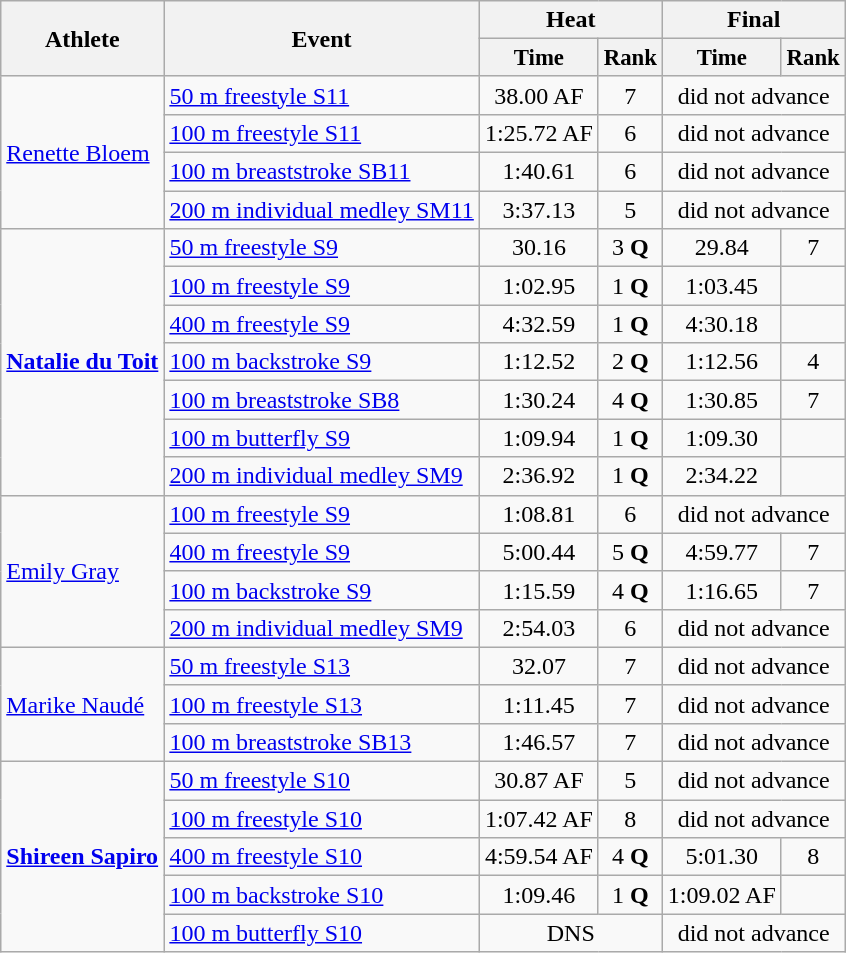<table class=wikitable>
<tr>
<th rowspan="2">Athlete</th>
<th rowspan="2">Event</th>
<th colspan="2">Heat</th>
<th colspan="2">Final</th>
</tr>
<tr style="font-size:95%">
<th>Time</th>
<th>Rank</th>
<th>Time</th>
<th>Rank</th>
</tr>
<tr>
<td rowspan=4><a href='#'>Renette Bloem</a></td>
<td><a href='#'>50 m freestyle S11</a></td>
<td style="text-align:center;">38.00 AF</td>
<td style="text-align:center;">7</td>
<td style="text-align:center;" colspan="2">did not advance</td>
</tr>
<tr>
<td><a href='#'>100 m freestyle S11</a></td>
<td style="text-align:center;">1:25.72 AF</td>
<td style="text-align:center;">6</td>
<td style="text-align:center;" colspan="2">did not advance</td>
</tr>
<tr>
<td><a href='#'>100 m breaststroke SB11</a></td>
<td style="text-align:center;">1:40.61</td>
<td style="text-align:center;">6</td>
<td style="text-align:center;" colspan="2">did not advance</td>
</tr>
<tr>
<td><a href='#'>200 m individual medley SM11</a></td>
<td style="text-align:center;">3:37.13</td>
<td style="text-align:center;">5</td>
<td style="text-align:center;" colspan="2">did not advance</td>
</tr>
<tr>
<td rowspan=7><strong><a href='#'>Natalie du Toit</a></strong></td>
<td><a href='#'>50 m freestyle S9</a></td>
<td style="text-align:center;">30.16</td>
<td style="text-align:center;">3 <strong>Q</strong></td>
<td style="text-align:center;">29.84</td>
<td style="text-align:center;">7</td>
</tr>
<tr>
<td><a href='#'>100 m freestyle S9</a></td>
<td style="text-align:center;">1:02.95</td>
<td style="text-align:center;">1 <strong>Q</strong></td>
<td style="text-align:center;">1:03.45</td>
<td style="text-align:center;"></td>
</tr>
<tr>
<td><a href='#'>400 m freestyle S9</a></td>
<td style="text-align:center;">4:32.59</td>
<td style="text-align:center;">1 <strong>Q</strong></td>
<td style="text-align:center;">4:30.18</td>
<td style="text-align:center;"></td>
</tr>
<tr>
<td><a href='#'>100 m backstroke S9</a></td>
<td style="text-align:center;">1:12.52</td>
<td style="text-align:center;">2 <strong>Q</strong></td>
<td style="text-align:center;">1:12.56</td>
<td style="text-align:center;">4</td>
</tr>
<tr>
<td><a href='#'>100 m breaststroke SB8</a></td>
<td style="text-align:center;">1:30.24</td>
<td style="text-align:center;">4 <strong>Q</strong></td>
<td style="text-align:center;">1:30.85</td>
<td style="text-align:center;">7</td>
</tr>
<tr>
<td><a href='#'>100 m butterfly S9</a></td>
<td style="text-align:center;">1:09.94</td>
<td style="text-align:center;">1 <strong>Q</strong></td>
<td style="text-align:center;">1:09.30</td>
<td style="text-align:center;"></td>
</tr>
<tr>
<td><a href='#'>200 m individual medley SM9</a></td>
<td style="text-align:center;">2:36.92</td>
<td style="text-align:center;">1 <strong>Q</strong></td>
<td style="text-align:center;">2:34.22</td>
<td style="text-align:center;"></td>
</tr>
<tr>
<td rowspan=4><a href='#'>Emily Gray</a></td>
<td><a href='#'>100 m freestyle S9</a></td>
<td style="text-align:center;">1:08.81</td>
<td style="text-align:center;">6</td>
<td style="text-align:center;" colspan="2">did not advance</td>
</tr>
<tr>
<td><a href='#'>400 m freestyle S9</a></td>
<td style="text-align:center;">5:00.44</td>
<td style="text-align:center;">5 <strong>Q</strong></td>
<td style="text-align:center;">4:59.77</td>
<td style="text-align:center;">7</td>
</tr>
<tr>
<td><a href='#'>100 m backstroke S9</a></td>
<td style="text-align:center;">1:15.59</td>
<td style="text-align:center;">4 <strong>Q</strong></td>
<td style="text-align:center;">1:16.65</td>
<td style="text-align:center;">7</td>
</tr>
<tr>
<td><a href='#'>200 m individual medley SM9</a></td>
<td style="text-align:center;">2:54.03</td>
<td style="text-align:center;">6</td>
<td style="text-align:center;" colspan="2">did not advance</td>
</tr>
<tr>
<td rowspan=3><a href='#'>Marike Naudé</a></td>
<td><a href='#'>50 m freestyle S13</a></td>
<td style="text-align:center;">32.07</td>
<td style="text-align:center;">7</td>
<td style="text-align:center;" colspan="2">did not advance</td>
</tr>
<tr>
<td><a href='#'>100 m freestyle S13</a></td>
<td style="text-align:center;">1:11.45</td>
<td style="text-align:center;">7</td>
<td style="text-align:center;" colspan="2">did not advance</td>
</tr>
<tr>
<td><a href='#'>100 m breaststroke SB13</a></td>
<td style="text-align:center;">1:46.57</td>
<td style="text-align:center;">7</td>
<td style="text-align:center;" colspan="2">did not advance</td>
</tr>
<tr>
<td rowspan=5><strong><a href='#'>Shireen Sapiro</a></strong></td>
<td><a href='#'>50 m freestyle S10</a></td>
<td style="text-align:center;">30.87 AF</td>
<td style="text-align:center;">5</td>
<td style="text-align:center;" colspan="2">did not advance</td>
</tr>
<tr>
<td><a href='#'>100 m freestyle S10</a></td>
<td style="text-align:center;">1:07.42 AF</td>
<td style="text-align:center;">8</td>
<td style="text-align:center;" colspan="2">did not advance</td>
</tr>
<tr>
<td><a href='#'>400 m freestyle S10</a></td>
<td style="text-align:center;">4:59.54 AF</td>
<td style="text-align:center;">4 <strong>Q</strong></td>
<td style="text-align:center;">5:01.30</td>
<td style="text-align:center;">8</td>
</tr>
<tr>
<td><a href='#'>100 m backstroke S10</a></td>
<td style="text-align:center;">1:09.46</td>
<td style="text-align:center;">1 <strong>Q</strong></td>
<td style="text-align:center;">1:09.02 AF</td>
<td style="text-align:center;"></td>
</tr>
<tr>
<td><a href='#'>100 m butterfly S10</a></td>
<td style="text-align:center;" colspan="2">DNS</td>
<td style="text-align:center;" colspan="2">did not advance</td>
</tr>
</table>
